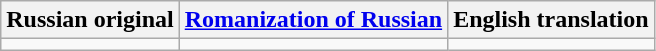<table class="wikitable">
<tr>
<th>Russian original</th>
<th><a href='#'>Romanization of Russian</a></th>
<th>English translation</th>
</tr>
<tr style="valign:top;white-space:nowrap;">
<td></td>
<td></td>
<td></td>
</tr>
</table>
